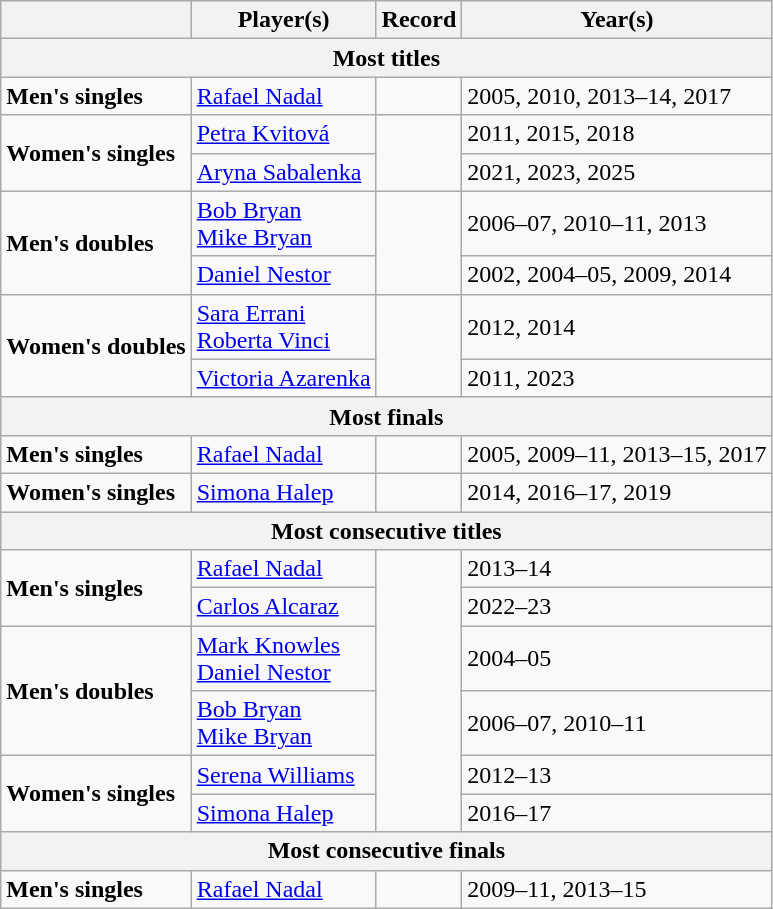<table class="wikitable">
<tr>
<th></th>
<th>Player(s)</th>
<th>Record</th>
<th>Year(s)</th>
</tr>
<tr>
<th colspan=5>Most titles</th>
</tr>
<tr>
<td><strong>Men's singles</strong></td>
<td> <a href='#'>Rafael Nadal</a></td>
<td></td>
<td>2005, 2010, 2013–14, 2017</td>
</tr>
<tr>
<td rowspan=2><strong>Women's singles</strong></td>
<td> <a href='#'>Petra Kvitová</a></td>
<td rowspan=2></td>
<td>2011, 2015, 2018</td>
</tr>
<tr>
<td> <a href='#'>Aryna Sabalenka</a></td>
<td>2021, 2023, 2025</td>
</tr>
<tr>
<td rowspan = 2><strong>Men's doubles</strong></td>
<td> <a href='#'>Bob Bryan</a><br> <a href='#'>Mike Bryan</a></td>
<td rowspan = 2></td>
<td>2006–07, 2010–11, 2013</td>
</tr>
<tr>
<td> <a href='#'>Daniel Nestor</a></td>
<td>2002, 2004–05, 2009, 2014</td>
</tr>
<tr>
<td rowspan = 2><strong>Women's doubles</strong></td>
<td> <a href='#'>Sara Errani</a><br> <a href='#'>Roberta Vinci</a></td>
<td rowspan = 2></td>
<td>2012, 2014</td>
</tr>
<tr>
<td> <a href='#'>Victoria Azarenka</a></td>
<td>2011, 2023</td>
</tr>
<tr>
<th colspan=4>Most finals</th>
</tr>
<tr>
<td><strong>Men's singles</strong></td>
<td> <a href='#'>Rafael Nadal</a></td>
<td></td>
<td>2005, 2009–11, 2013–15, 2017</td>
</tr>
<tr>
<td><strong>Women's singles</strong></td>
<td> <a href='#'>Simona Halep</a></td>
<td></td>
<td>2014, 2016–17, 2019</td>
</tr>
<tr>
<th colspan=4>Most consecutive titles</th>
</tr>
<tr>
<td rowspan = 2><strong>Men's singles</strong></td>
<td> <a href='#'>Rafael Nadal</a></td>
<td rowspan = 6></td>
<td>2013–14</td>
</tr>
<tr>
<td> <a href='#'>Carlos Alcaraz</a></td>
<td>2022–23</td>
</tr>
<tr>
<td rowspan = 2><strong>Men's doubles</strong></td>
<td> <a href='#'>Mark Knowles</a><br> <a href='#'>Daniel Nestor</a></td>
<td>2004–05</td>
</tr>
<tr>
<td> <a href='#'>Bob Bryan</a><br> <a href='#'>Mike Bryan</a></td>
<td>2006–07, 2010–11</td>
</tr>
<tr>
<td rowspan = 2><strong>Women's singles</strong></td>
<td> <a href='#'>Serena Williams</a></td>
<td>2012–13</td>
</tr>
<tr>
<td> <a href='#'>Simona Halep</a></td>
<td>2016–17</td>
</tr>
<tr>
<th colspan=4>Most consecutive finals</th>
</tr>
<tr>
<td><strong>Men's singles</strong></td>
<td> <a href='#'>Rafael Nadal</a></td>
<td></td>
<td>2009–11, 2013–15</td>
</tr>
</table>
